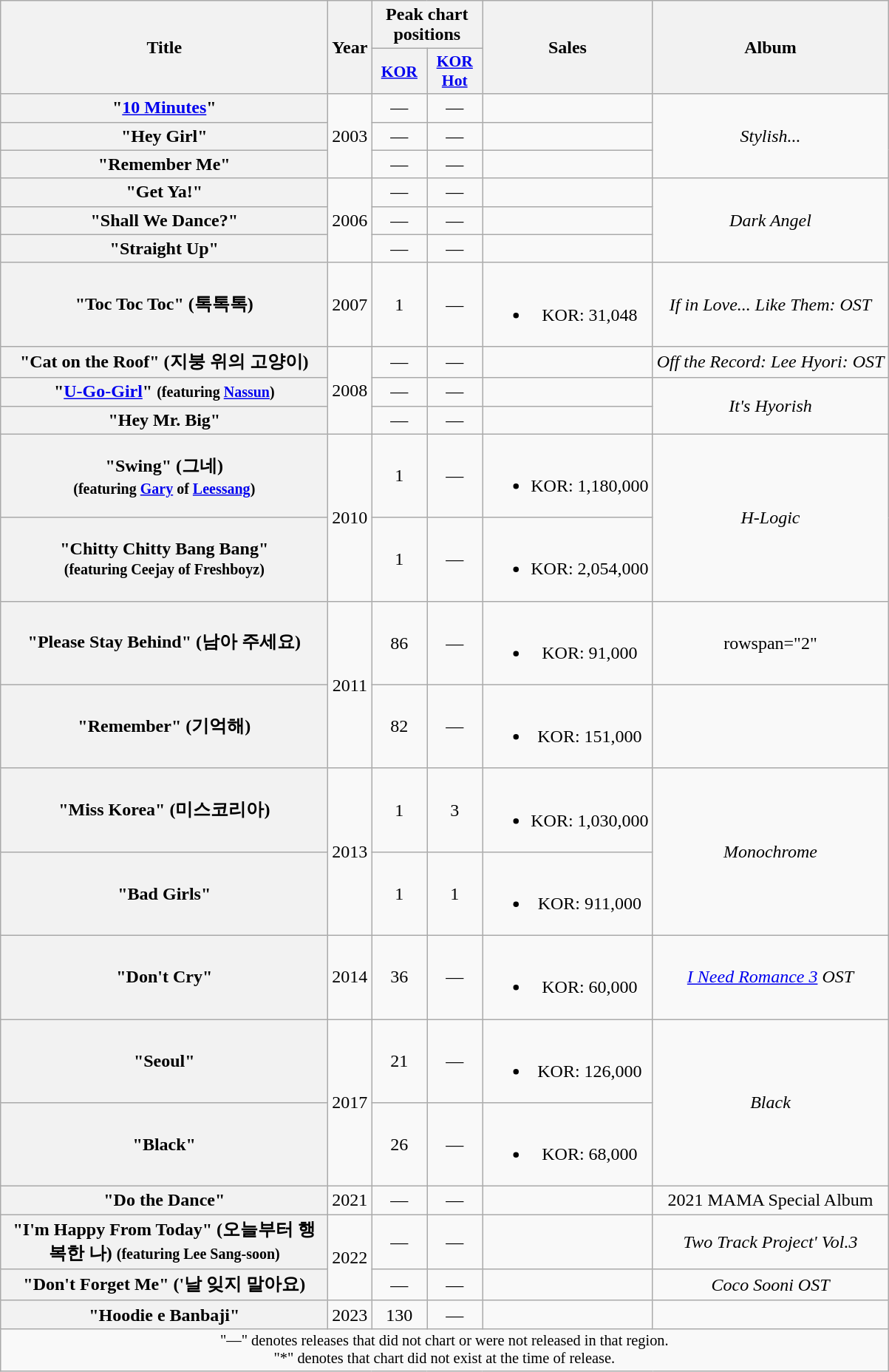<table class="wikitable plainrowheaders" style="text-align:center">
<tr>
<th scope="col" rowspan="2" style="width:18em;">Title</th>
<th scope="col" rowspan="2">Year</th>
<th scope="col" colspan="2">Peak chart positions</th>
<th scope="col" rowspan="2">Sales</th>
<th scope="col" rowspan="2">Album</th>
</tr>
<tr>
<th scope="col" style="width:3em;font-size:90%;"><a href='#'>KOR</a><br></th>
<th scope="col" style="width:3em;font-size:90%;"><a href='#'>KOR Hot</a><br></th>
</tr>
<tr>
<th scope="row">"<a href='#'>10 Minutes</a>"</th>
<td rowspan="3">2003</td>
<td>—</td>
<td>—</td>
<td></td>
<td rowspan="3"><em>Stylish...</em></td>
</tr>
<tr>
<th scope="row">"Hey Girl"</th>
<td>—</td>
<td>—</td>
<td></td>
</tr>
<tr>
<th scope="row">"Remember Me"</th>
<td>—</td>
<td>—</td>
<td></td>
</tr>
<tr>
<th scope="row">"Get Ya!"</th>
<td rowspan="3">2006</td>
<td>—</td>
<td>—</td>
<td></td>
<td rowspan="3"><em>Dark Angel</em></td>
</tr>
<tr>
<th scope="row">"Shall We Dance?"</th>
<td>—</td>
<td>—</td>
<td></td>
</tr>
<tr>
<th scope="row">"Straight Up"</th>
<td>—</td>
<td>—</td>
<td></td>
</tr>
<tr>
<th scope="row">"Toc Toc Toc" (톡톡톡)</th>
<td>2007</td>
<td>1</td>
<td>—</td>
<td><br><ul><li>KOR: 31,048 </li></ul></td>
<td><em>If in Love... Like Them: OST</em></td>
</tr>
<tr>
<th scope="row">"Cat on the Roof" (지붕 위의 고양이)</th>
<td rowspan="3">2008</td>
<td>—</td>
<td>—</td>
<td></td>
<td><em>Off the Record: Lee Hyori: OST</em></td>
</tr>
<tr>
<th scope="row">"<a href='#'>U-Go-Girl</a>" <small>(featuring <a href='#'>Nassun</a>)</small></th>
<td>—</td>
<td>—</td>
<td></td>
<td rowspan="2"><em>It's Hyorish</em></td>
</tr>
<tr>
<th scope="row">"Hey Mr. Big"</th>
<td>—</td>
<td>—</td>
<td></td>
</tr>
<tr>
<th scope="row">"Swing" (그네)<br><small>(featuring <a href='#'>Gary</a> of <a href='#'>Leessang</a>)</small></th>
<td rowspan="2">2010</td>
<td>1</td>
<td>—</td>
<td><br><ul><li>KOR: 1,180,000</li></ul></td>
<td rowspan="2"><em>H-Logic</em></td>
</tr>
<tr>
<th scope="row">"Chitty Chitty Bang Bang"<br><small>(featuring Ceejay of Freshboyz)</small></th>
<td>1</td>
<td>—</td>
<td><br><ul><li>KOR: 2,054,000</li></ul></td>
</tr>
<tr>
<th scope="row">"Please Stay Behind" (남아 주세요)</th>
<td rowspan="2">2011</td>
<td>86</td>
<td>—</td>
<td><br><ul><li>KOR: 91,000</li></ul></td>
<td>rowspan="2" </td>
</tr>
<tr>
<th scope="row">"Remember" (기억해)</th>
<td>82</td>
<td>—</td>
<td><br><ul><li>KOR: 151,000</li></ul></td>
</tr>
<tr>
<th scope="row">"Miss Korea" (미스코리아)</th>
<td rowspan="2">2013</td>
<td>1</td>
<td>3</td>
<td><br><ul><li>KOR: 1,030,000</li></ul></td>
<td rowspan="2"><em>Monochrome</em></td>
</tr>
<tr>
<th scope="row">"Bad Girls"</th>
<td>1</td>
<td>1</td>
<td><br><ul><li>KOR: 911,000</li></ul></td>
</tr>
<tr>
<th scope="row">"Don't Cry"</th>
<td>2014</td>
<td>36</td>
<td>—</td>
<td><br><ul><li>KOR: 60,000</li></ul></td>
<td><em><a href='#'>I Need Romance 3</a> OST</em></td>
</tr>
<tr>
<th scope="row">"Seoul"</th>
<td rowspan="2">2017</td>
<td>21</td>
<td>—</td>
<td><br><ul><li>KOR: 126,000</li></ul></td>
<td rowspan="2"><em>Black</em></td>
</tr>
<tr>
<th scope="row">"Black"</th>
<td>26</td>
<td>—</td>
<td><br><ul><li>KOR: 68,000</li></ul></td>
</tr>
<tr>
<th scope="row">"Do the Dance"</th>
<td>2021</td>
<td>—</td>
<td>—</td>
<td></td>
<td>2021 MAMA Special Album</td>
</tr>
<tr>
<th scope="row">"I'm Happy From Today" (오늘부터 행복한 나) <small>(featuring Lee Sang-soon)</small></th>
<td rowspan=2>2022</td>
<td>—</td>
<td>—</td>
<td></td>
<td><em>Two Track Project' Vol.3</em></td>
</tr>
<tr>
<th scope="row">"Don't Forget Me" ('날 잊지 말아요)</th>
<td>—</td>
<td>—</td>
<td></td>
<td><em>Coco Sooni OST</em></td>
</tr>
<tr>
<th scope="row">"Hoodie e Banbaji"</th>
<td>2023</td>
<td>130</td>
<td>—</td>
<td></td>
<td></td>
</tr>
<tr>
<td colspan="6" style="font-size:85%">"—" denotes releases that did not chart or were not released in that region.<br> "*" denotes that chart did not exist at the time of release.<br></td>
</tr>
</table>
